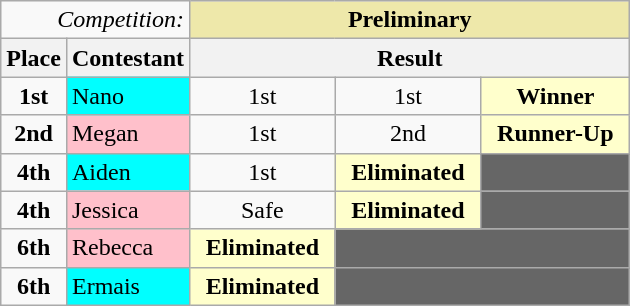<table class="wikitable">
<tr>
<td width=30% colspan="2" align="right"><em>Competition:</em></td>
<td colspan="11" bgcolor="palegoldenrod" align="Center"><strong>Preliminary</strong></td>
</tr>
<tr>
<th>Place</th>
<th>Contestant</th>
<th colspan="14" align="center">Result</th>
</tr>
<tr>
<td align="center"><strong>1st</strong></td>
<td bgcolor="cyan">Nano</td>
<td align="center">1st</td>
<td align="center">1st</td>
<td bgcolor="FFFFCC" align="center"><strong>Winner</strong></td>
</tr>
<tr>
<td align="center"><strong>2nd</strong></td>
<td bgcolor="pink">Megan</td>
<td align="center">1st</td>
<td align="center">2nd</td>
<td bgcolor="FFFFCC" align="center"><strong>Runner-Up</strong></td>
</tr>
<tr>
<td align="center"><strong>4th</strong></td>
<td bgcolor="cyan">Aiden</td>
<td align="center">1st</td>
<td bgcolor="FFFFCC" align="center"><strong>Eliminated</strong></td>
<td colspan="1" bgcolor="666666"></td>
</tr>
<tr>
<td align="center"><strong>4th</strong></td>
<td bgcolor="pink">Jessica</td>
<td align="center">Safe</td>
<td bgcolor="FFFFCC" align="center"><strong>Eliminated</strong></td>
<td colspan="1" bgcolor="666666"></td>
</tr>
<tr>
<td align="center"><strong>6th</strong></td>
<td bgcolor="pink">Rebecca</td>
<td bgcolor="FFFFCC" align="center"><strong>Eliminated</strong></td>
<td colspan="2" bgcolor="666666"></td>
</tr>
<tr>
<td align="center"><strong>6th</strong></td>
<td bgcolor="cyan">Ermais</td>
<td bgcolor="FFFFCC" align="center"><strong>Eliminated</strong></td>
<td colspan="2" bgcolor="666666"></td>
</tr>
</table>
